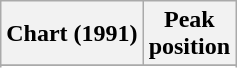<table class="wikitable sortable plainrowheaders" style="text-align:center;">
<tr>
<th scope="col">Chart (1991)</th>
<th scope="col">Peak<br>position</th>
</tr>
<tr>
</tr>
<tr>
</tr>
</table>
